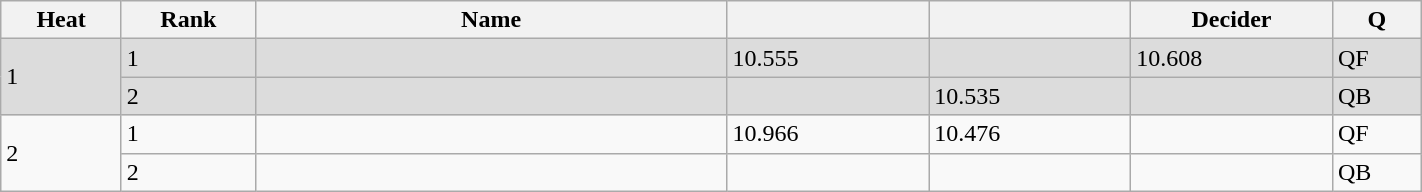<table class="wikitable"  width=75%>
<tr>
<th width=20>Heat</th>
<th width=20>Rank</th>
<th width=150>Name</th>
<th width=60></th>
<th width=60></th>
<th width=60>Decider</th>
<th width=20>Q</th>
</tr>
<tr bgcolor=dcdcdc>
<td rowspan=2>1</td>
<td>1</td>
<td></td>
<td>10.555</td>
<td></td>
<td>10.608</td>
<td>QF</td>
</tr>
<tr bgcolor=dcdcdc>
<td>2</td>
<td></td>
<td></td>
<td>10.535</td>
<td></td>
<td>QB</td>
</tr>
<tr>
<td rowspan=2>2</td>
<td>1</td>
<td></td>
<td>10.966</td>
<td>10.476</td>
<td></td>
<td>QF</td>
</tr>
<tr>
<td>2</td>
<td></td>
<td></td>
<td></td>
<td></td>
<td>QB</td>
</tr>
</table>
